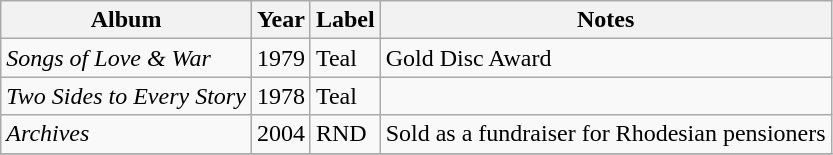<table class="wikitable">
<tr>
<th>Album</th>
<th>Year</th>
<th>Label</th>
<th>Notes</th>
</tr>
<tr>
<td><em>Songs of Love & War</em></td>
<td>1979</td>
<td>Teal</td>
<td>Gold Disc Award</td>
</tr>
<tr>
<td><em>Two Sides to Every Story</em></td>
<td>1978</td>
<td>Teal</td>
<td></td>
</tr>
<tr>
<td><em>Archives</em></td>
<td>2004</td>
<td>RND</td>
<td>Sold as a fundraiser for Rhodesian pensioners</td>
</tr>
<tr>
</tr>
</table>
